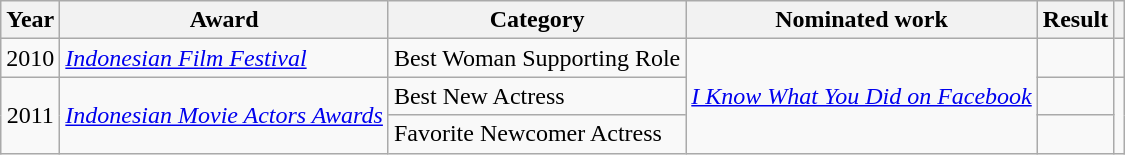<table class="wikitable">
<tr>
<th>Year</th>
<th>Award</th>
<th>Category</th>
<th>Nominated work</th>
<th>Result</th>
<th></th>
</tr>
<tr>
<td style="text-align:center">2010</td>
<td><em><a href='#'>Indonesian Film Festival</a></em></td>
<td>Best Woman Supporting Role</td>
<td rowspan="3"><a href='#'><em>I Know What You Did on Facebook</em></a></td>
<td></td>
<td style="text-align:center"><em></em></td>
</tr>
<tr>
<td rowspan="2" style="text-align:center">2011</td>
<td rowspan="2"><em><a href='#'>Indonesian Movie Actors Awards</a></em></td>
<td>Best New Actress</td>
<td></td>
<td rowspan="2" style="text-align:center"><em></em></td>
</tr>
<tr>
<td>Favorite Newcomer Actress</td>
<td></td>
</tr>
</table>
